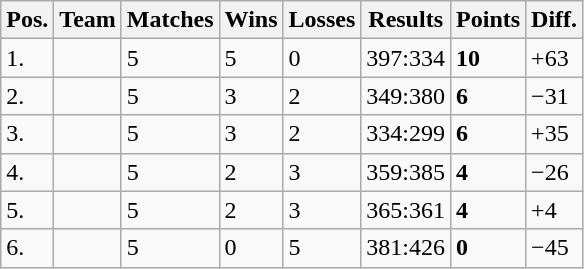<table class="wikitable">
<tr>
<th>Pos.</th>
<th align="center">Team</th>
<th>Matches</th>
<th>Wins</th>
<th>Losses</th>
<th>Results</th>
<th>Points</th>
<th>Diff.</th>
</tr>
<tr>
<td>1.</td>
<td></td>
<td>5</td>
<td>5</td>
<td>0</td>
<td>397:334</td>
<td><strong>10</strong></td>
<td>+63</td>
</tr>
<tr>
<td>2.</td>
<td></td>
<td>5</td>
<td>3</td>
<td>2</td>
<td>349:380</td>
<td><strong>6</strong></td>
<td>−31</td>
</tr>
<tr>
<td>3.</td>
<td></td>
<td>5</td>
<td>3</td>
<td>2</td>
<td>334:299</td>
<td><strong>6</strong></td>
<td>+35</td>
</tr>
<tr>
<td>4.</td>
<td></td>
<td>5</td>
<td>2</td>
<td>3</td>
<td>359:385</td>
<td><strong>4</strong></td>
<td>−26</td>
</tr>
<tr>
<td>5.</td>
<td></td>
<td>5</td>
<td>2</td>
<td>3</td>
<td>365:361</td>
<td><strong>4</strong></td>
<td>+4</td>
</tr>
<tr>
<td>6.</td>
<td></td>
<td>5</td>
<td>0</td>
<td>5</td>
<td>381:426</td>
<td><strong>0</strong></td>
<td>−45</td>
</tr>
</table>
